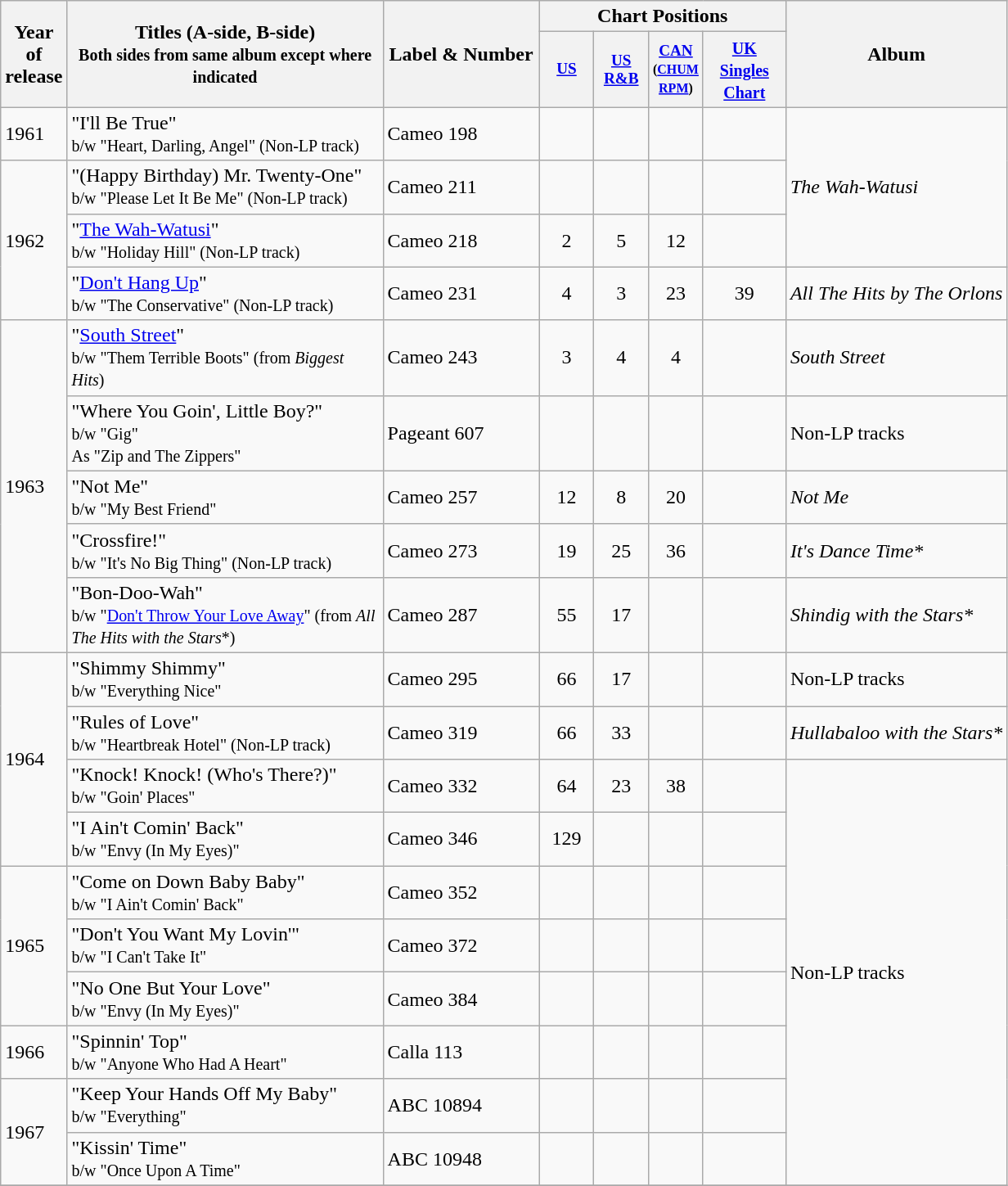<table class="wikitable">
<tr>
<th style="width:20px;" rowspan="2">Year of release</th>
<th style="width:250px;" rowspan="2">Titles (A-side, B-side)<br><small>Both sides from same album except where indicated</small></th>
<th style="width:120px;" rowspan="2">Label & Number</th>
<th colspan="4">Chart Positions</th>
<th rowspan="2">Album</th>
</tr>
<tr>
<th style="width:3em;font-size:80%;"><a href='#'>US</a></th>
<th style="width:3em;font-size:80%;"><a href='#'>US R&B</a></th>
<th style="width:3em;font-size:80%;"><a href='#'>CAN</a><small><br>(<a href='#'>CHUM</a><br><a href='#'>RPM</a>)</small></th>
<th style="width:60px;"><small><a href='#'>UK Singles Chart</a></small></th>
</tr>
<tr>
<td rowspan="1">1961</td>
<td rowspan="1">"I'll Be True"<br><small>b/w "Heart, Darling, Angel" (Non-LP track)</small></td>
<td>Cameo 198</td>
<td style="text-align:center;"></td>
<td style="text-align:center;"></td>
<td style="text-align:center;"></td>
<td style="text-align:center;"></td>
<td rowspan="3"><em>The Wah-Watusi</em></td>
</tr>
<tr>
<td rowspan="3">1962</td>
<td>"(Happy Birthday) Mr. Twenty-One"<br><small>b/w "Please Let It Be Me" (Non-LP track)</small></td>
<td>Cameo 211</td>
<td style="text-align:center;"></td>
<td style="text-align:center;"></td>
<td style="text-align:center;"></td>
<td style="text-align:center;"></td>
</tr>
<tr>
<td>"<a href='#'>The Wah-Watusi</a>"<br><small>b/w "Holiday Hill" (Non-LP track)</small></td>
<td>Cameo 218</td>
<td style="text-align:center;">2</td>
<td style="text-align:center;">5</td>
<td style="text-align:center;">12</td>
<td style="text-align:center;"></td>
</tr>
<tr>
<td>"<a href='#'>Don't Hang Up</a>"<br><small>b/w "The Conservative" (Non-LP track)</small></td>
<td>Cameo 231</td>
<td style="text-align:center;">4</td>
<td style="text-align:center;">3</td>
<td style="text-align:center;">23</td>
<td style="text-align:center;">39</td>
<td rowspan="1"><em>All The Hits by The Orlons</em></td>
</tr>
<tr>
<td rowspan="5">1963</td>
<td>"<a href='#'>South Street</a>"<br><small>b/w "Them Terrible Boots" (from <em>Biggest Hits</em>)</small></td>
<td>Cameo 243</td>
<td style="text-align:center;">3</td>
<td style="text-align:center;">4</td>
<td style="text-align:center;">4</td>
<td style="text-align:center;"></td>
<td rowspan="1"><em>South Street</em></td>
</tr>
<tr>
<td>"Where You Goin', Little Boy?"<br><small>b/w "Gig"<br>As "Zip and The Zippers"</small></td>
<td>Pageant 607</td>
<td style="text-align:center;"></td>
<td style="text-align:center;"></td>
<td style="text-align:center;"></td>
<td style="text-align:center;"></td>
<td rowspan="1">Non-LP tracks</td>
</tr>
<tr>
<td>"Not Me"<br><small>b/w "My Best Friend"</small></td>
<td>Cameo 257</td>
<td style="text-align:center;">12</td>
<td style="text-align:center;">8</td>
<td style="text-align:center;">20</td>
<td style="text-align:center;"></td>
<td rowspan="1"><em>Not Me</em></td>
</tr>
<tr>
<td>"Crossfire!"<br><small>b/w "It's No Big Thing" (Non-LP track)</small></td>
<td>Cameo 273</td>
<td style="text-align:center;">19</td>
<td style="text-align:center;">25</td>
<td style="text-align:center;">36</td>
<td style="text-align:center;"></td>
<td rowspan="1"><em>It's Dance Time*</em></td>
</tr>
<tr>
<td>"Bon-Doo-Wah"<br><small>b/w "<a href='#'>Don't Throw Your Love Away</a>" (from <em>All The Hits with the Stars</em>*)</small></td>
<td>Cameo 287</td>
<td style="text-align:center;">55</td>
<td style="text-align:center;">17</td>
<td style="text-align:center;"></td>
<td style="text-align:center;"></td>
<td rowspan="1"><em>Shindig with the Stars*</em></td>
</tr>
<tr>
<td rowspan="4">1964</td>
<td>"Shimmy Shimmy"<br><small>b/w "Everything Nice"</small></td>
<td>Cameo 295</td>
<td style="text-align:center;">66</td>
<td style="text-align:center;">17</td>
<td style="text-align:center;"></td>
<td style="text-align:center;"></td>
<td rowspan="1">Non-LP tracks</td>
</tr>
<tr>
<td>"Rules of Love"<br><small>b/w "Heartbreak Hotel" (Non-LP track)</small></td>
<td>Cameo 319</td>
<td style="text-align:center;">66</td>
<td style="text-align:center;">33</td>
<td style="text-align:center;"></td>
<td style="text-align:center;"></td>
<td rowspan="1"><em>Hullabaloo with the Stars*</em></td>
</tr>
<tr>
<td>"Knock! Knock! (Who's There?)"<br><small>b/w "Goin' Places"</small></td>
<td>Cameo 332</td>
<td style="text-align:center;">64</td>
<td style="text-align:center;">23</td>
<td style="text-align:center;">38</td>
<td style="text-align:center;"></td>
<td rowspan="8">Non-LP tracks</td>
</tr>
<tr>
<td>"I Ain't Comin' Back"<br><small>b/w "Envy (In My Eyes)"</small></td>
<td>Cameo 346</td>
<td style="text-align:center;">129</td>
<td style="text-align:center;"></td>
<td style="text-align:center;"></td>
<td style="text-align:center;"></td>
</tr>
<tr>
<td rowspan="3">1965</td>
<td>"Come on Down Baby Baby"<br><small>b/w "I Ain't Comin' Back"</small></td>
<td>Cameo 352</td>
<td style="text-align:center;"></td>
<td style="text-align:center;"></td>
<td style="text-align:center;"></td>
<td style="text-align:center;"></td>
</tr>
<tr>
<td>"Don't You Want My Lovin'"<br><small>b/w "I Can't Take It"</small></td>
<td>Cameo 372</td>
<td style="text-align:center;"></td>
<td style="text-align:center;"></td>
<td style="text-align:center;"></td>
<td style="text-align:center;"></td>
</tr>
<tr>
<td>"No One But Your Love"<br><small>b/w "Envy (In My Eyes)"</small></td>
<td>Cameo 384</td>
<td style="text-align:center;"></td>
<td style="text-align:center;"></td>
<td style="text-align:center;"></td>
<td style="text-align:center;"></td>
</tr>
<tr>
<td rowspan="1">1966</td>
<td>"Spinnin' Top"<br><small>b/w "Anyone Who Had A Heart"</small></td>
<td>Calla 113</td>
<td style="text-align:center;"></td>
<td style="text-align:center;"></td>
<td style="text-align:center;"></td>
<td style="text-align:center;"></td>
</tr>
<tr>
<td rowspan="2">1967</td>
<td>"Keep Your Hands Off My Baby"<br><small>b/w "Everything"</small></td>
<td>ABC 10894</td>
<td style="text-align:center;"></td>
<td style="text-align:center;"></td>
<td style="text-align:center;"></td>
<td style="text-align:center;"></td>
</tr>
<tr>
<td>"Kissin' Time"<br><small>b/w "Once Upon A Time"</small></td>
<td>ABC 10948</td>
<td style="text-align:center;"></td>
<td style="text-align:center;"></td>
<td style="text-align:center;"></td>
<td style="text-align:center;"></td>
</tr>
<tr>
</tr>
</table>
